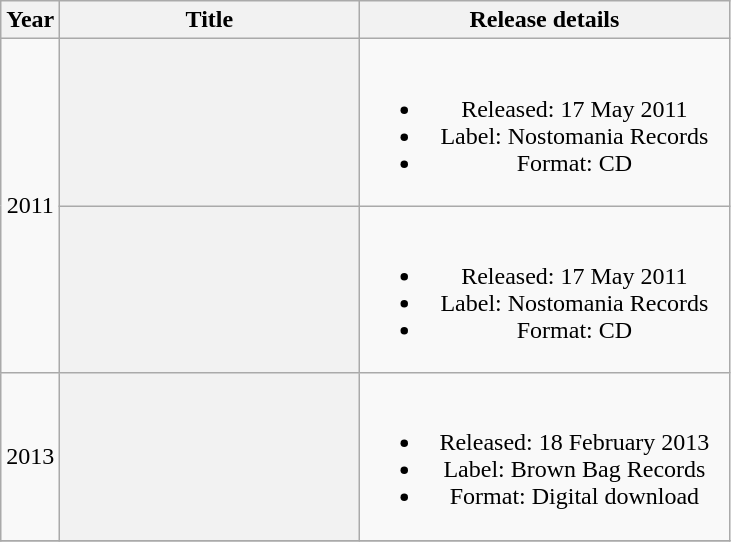<table class="wikitable plainrowheaders" style="text-align:center;">
<tr>
<th>Year</th>
<th scope="col" rowspan="1" style="width:12em;">Title</th>
<th scope="col" rowspan="1" style="width:15em;">Release details</th>
</tr>
<tr>
<td rowspan="2">2011</td>
<th></th>
<td><br><ul><li>Released: 17 May 2011</li><li>Label: Nostomania Records</li><li>Format: CD</li></ul></td>
</tr>
<tr>
<th></th>
<td><br><ul><li>Released: 17 May 2011</li><li>Label: Nostomania Records</li><li>Format: CD</li></ul></td>
</tr>
<tr>
<td>2013</td>
<th></th>
<td><br><ul><li>Released: 18 February 2013</li><li>Label: Brown Bag Records</li><li>Format: Digital download</li></ul></td>
</tr>
<tr>
</tr>
</table>
